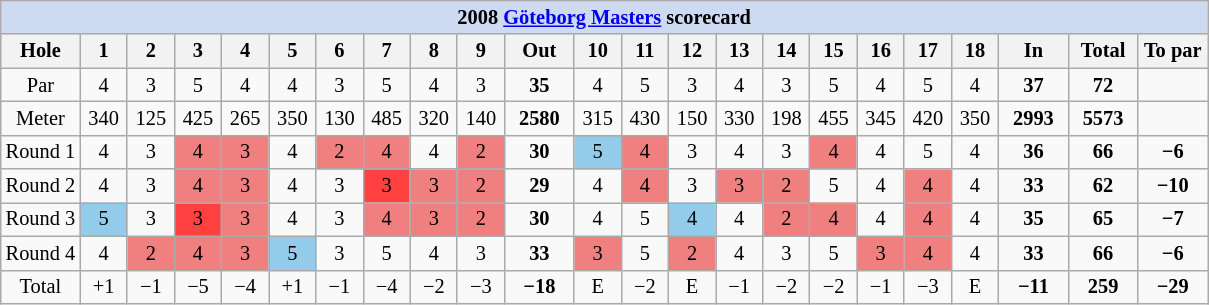<table class="wikitable collapsible collapsed plainrowheaders" style="font-size: 85%; text-align:center">
<tr>
<th colspan=23 style="background:#cedaf2;">2008 <a href='#'>Göteborg Masters</a> scorecard</th>
</tr>
<tr>
<th>Hole</th>
<th style="width:25px">1</th>
<th style="width:25px">2</th>
<th style="width:25px">3</th>
<th style="width:25px">4</th>
<th style="width:25px">5</th>
<th style="width:25px">6</th>
<th style="width:25px">7</th>
<th style="width:25px">8</th>
<th style="width:25px">9</th>
<th style="width:40px">Out</th>
<th style="width:25px">10</th>
<th style="width:25px">11</th>
<th style="width:25px">12</th>
<th style="width:25px">13</th>
<th style="width:25px">14</th>
<th style="width:25px">15</th>
<th style="width:25px">16</th>
<th style="width:25px">17</th>
<th style="width:25px">18</th>
<th style="width:40px">In</th>
<th style="width:40px">Total</th>
<th style="width:40px">To par</th>
</tr>
<tr>
<td>Par</td>
<td>4</td>
<td>3</td>
<td>5</td>
<td>4</td>
<td>4</td>
<td>3</td>
<td>5</td>
<td>4</td>
<td>3</td>
<td><strong>35</strong></td>
<td>4</td>
<td>5</td>
<td>3</td>
<td>4</td>
<td>3</td>
<td>5</td>
<td>4</td>
<td>5</td>
<td>4</td>
<td><strong>37</strong></td>
<td><strong>72</strong></td>
<td></td>
</tr>
<tr>
<td>Meter</td>
<td>340</td>
<td>125</td>
<td>425</td>
<td>265</td>
<td>350</td>
<td>130</td>
<td>485</td>
<td>320</td>
<td>140</td>
<td><strong>2580</strong></td>
<td>315</td>
<td>430</td>
<td>150</td>
<td>330</td>
<td>198</td>
<td>455</td>
<td>345</td>
<td>420</td>
<td>350</td>
<td><strong>2993</strong></td>
<td><strong>5573</strong></td>
<td></td>
</tr>
<tr>
<td>Round 1</td>
<td>4</td>
<td>3</td>
<td style="background:#f08080;">4</td>
<td style="background:#f08080;">3</td>
<td>4</td>
<td style="background:#f08080;">2</td>
<td style="background:#f08080;">4</td>
<td>4</td>
<td style="background:#f08080;">2</td>
<td><strong>30</strong></td>
<td style="background:#93ccea;">5</td>
<td style="background:#f08080;">4</td>
<td>3</td>
<td>4</td>
<td>3</td>
<td style="background:#f08080;">4</td>
<td>4</td>
<td>5</td>
<td>4</td>
<td><strong>36</strong></td>
<td><strong>66</strong></td>
<td><strong>−6</strong></td>
</tr>
<tr>
<td>Round 2</td>
<td>4</td>
<td>3</td>
<td style="background:#f08080;">4</td>
<td style="background:#f08080;">3</td>
<td>4</td>
<td>3</td>
<td style="background:#ff4040;">3</td>
<td style="background:#f08080;">3</td>
<td style="background:#f08080;">2</td>
<td><strong>29</strong></td>
<td>4</td>
<td style="background:#f08080;">4</td>
<td>3</td>
<td style="background:#f08080;">3</td>
<td style="background:#f08080;">2</td>
<td>5</td>
<td>4</td>
<td style="background:#f08080;">4</td>
<td>4</td>
<td><strong>33</strong></td>
<td><strong>62</strong></td>
<td><strong>−10</strong></td>
</tr>
<tr>
<td>Round 3</td>
<td style="background:#93ccea;">5</td>
<td>3</td>
<td style="background:#ff4040;">3</td>
<td style="background:#f08080;">3</td>
<td>4</td>
<td>3</td>
<td style="background:#f08080;">4</td>
<td style="background:#f08080;">3</td>
<td style="background:#f08080;">2</td>
<td><strong>30</strong></td>
<td>4</td>
<td>5</td>
<td style="background:#93ccea;">4</td>
<td>4</td>
<td style="background:#f08080;">2</td>
<td style="background:#f08080;">4</td>
<td>4</td>
<td style="background:#f08080;">4</td>
<td>4</td>
<td><strong>35</strong></td>
<td><strong>65</strong></td>
<td><strong>−7</strong></td>
</tr>
<tr>
<td>Round 4</td>
<td>4</td>
<td style="background:#f08080;">2</td>
<td style="background:#f08080;">4</td>
<td style="background:#f08080;">3</td>
<td style="background:#93ccea;">5</td>
<td>3</td>
<td>5</td>
<td>4</td>
<td>3</td>
<td><strong>33</strong></td>
<td style="background:#f08080;">3</td>
<td>5</td>
<td style="background:#f08080;">2</td>
<td>4</td>
<td>3</td>
<td>5</td>
<td style="background:#f08080;">3</td>
<td style="background:#f08080;">4</td>
<td>4</td>
<td><strong>33</strong></td>
<td><strong>66</strong></td>
<td><strong>−6</strong></td>
</tr>
<tr>
<td>Total</td>
<td>+1</td>
<td>−1</td>
<td>−5</td>
<td>−4</td>
<td>+1</td>
<td>−1</td>
<td>−4</td>
<td>−2</td>
<td>−3</td>
<td><strong>−18</strong></td>
<td>E</td>
<td>−2</td>
<td>E</td>
<td>−1</td>
<td>−2</td>
<td>−2</td>
<td>−1</td>
<td>−3</td>
<td>E</td>
<td><strong>−11</strong></td>
<td><strong>259</strong></td>
<td><strong>−29</strong></td>
</tr>
</table>
